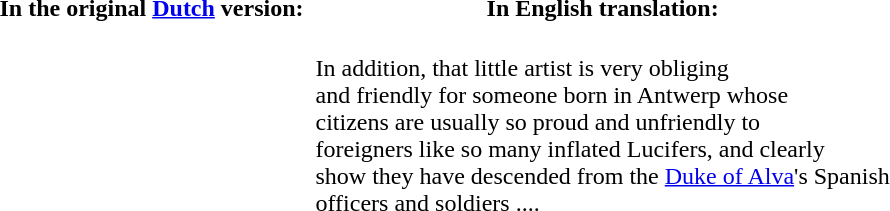<table>
<tr>
<th>In the original <a href='#'>Dutch</a> version:</th>
<th></th>
<th>In English translation:</th>
</tr>
<tr>
<td><br></td>
<td></td>
<td><br>In addition, that little artist is very obliging<br>
and friendly for someone born in Antwerp whose<br>
citizens are usually so proud and unfriendly to<br>
foreigners like so many inflated Lucifers, and clearly<br>
show they have descended from the <a href='#'>Duke of Alva</a>'s Spanish<br>
officers and soldiers ....</td>
</tr>
</table>
